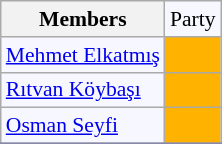<table class=wikitable style="border:1px solid #8888aa; background-color:#f7f8ff; padding:0px; font-size:90%;">
<tr>
<th>Members</th>
<td>Party</td>
</tr>
<tr>
<td><a href='#'>Mehmet Elkatmış</a></td>
<td style="background: #ffb300"></td>
</tr>
<tr>
<td><a href='#'>Rıtvan Köybaşı</a></td>
<td style="background: #ffb300"></td>
</tr>
<tr>
<td><a href='#'>Osman Seyfi</a></td>
<td style="background: #ffb300"></td>
</tr>
<tr>
</tr>
</table>
